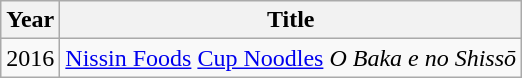<table class="wikitable">
<tr>
<th>Year</th>
<th>Title</th>
</tr>
<tr>
<td>2016</td>
<td><a href='#'>Nissin Foods</a> <a href='#'>Cup Noodles</a> <em>O Baka e no Shissō</em></td>
</tr>
</table>
